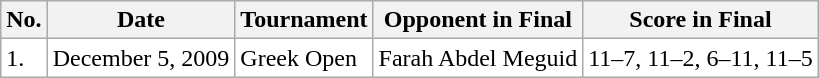<table class="sortable wikitable">
<tr>
<th>No.</th>
<th>Date</th>
<th>Tournament</th>
<th>Opponent in Final</th>
<th>Score in Final</th>
</tr>
<tr style="background:White;">
<td>1.</td>
<td>December 5, 2009</td>
<td>Greek Open</td>
<td> Farah Abdel Meguid</td>
<td>11–7, 11–2, 6–11, 11–5</td>
</tr>
</table>
